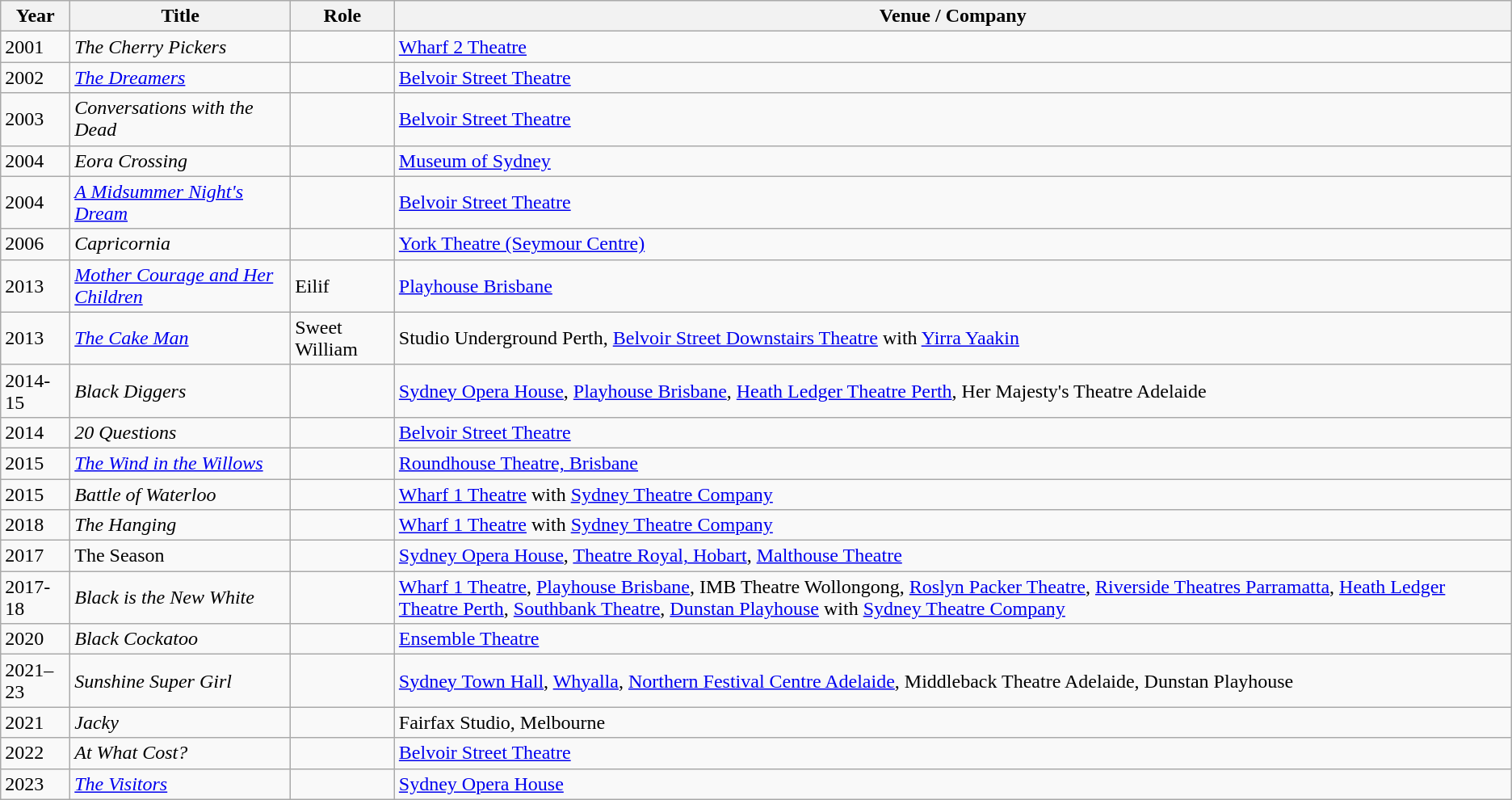<table class="wikitable">
<tr>
<th>Year</th>
<th>Title</th>
<th>Role</th>
<th>Venue / Company</th>
</tr>
<tr>
<td>2001</td>
<td><em>The Cherry Pickers</em></td>
<td></td>
<td><a href='#'>Wharf 2 Theatre</a></td>
</tr>
<tr>
<td>2002</td>
<td><em><a href='#'>The Dreamers</a></em></td>
<td></td>
<td><a href='#'>Belvoir Street Theatre</a></td>
</tr>
<tr>
<td>2003</td>
<td><em>Conversations with the Dead</em></td>
<td></td>
<td><a href='#'>Belvoir Street Theatre</a></td>
</tr>
<tr>
<td>2004</td>
<td><em>Eora Crossing</em></td>
<td></td>
<td><a href='#'>Museum of Sydney</a></td>
</tr>
<tr>
<td>2004</td>
<td><em><a href='#'>A Midsummer Night's Dream</a></em></td>
<td></td>
<td><a href='#'>Belvoir Street Theatre</a></td>
</tr>
<tr>
<td>2006</td>
<td><em>Capricornia</em></td>
<td></td>
<td><a href='#'>York Theatre (Seymour Centre)</a></td>
</tr>
<tr>
<td>2013</td>
<td><em><a href='#'>Mother Courage and Her Children</a></em></td>
<td>Eilif</td>
<td><a href='#'>Playhouse Brisbane</a></td>
</tr>
<tr>
<td>2013</td>
<td><em><a href='#'>The Cake Man</a></em></td>
<td>Sweet William</td>
<td>Studio Underground Perth, <a href='#'>Belvoir Street Downstairs Theatre</a> with <a href='#'>Yirra Yaakin</a></td>
</tr>
<tr>
<td>2014-15</td>
<td><em>Black Diggers</em></td>
<td></td>
<td><a href='#'>Sydney Opera House</a>, <a href='#'>Playhouse Brisbane</a>, <a href='#'>Heath Ledger Theatre Perth</a>, Her Majesty's Theatre Adelaide</td>
</tr>
<tr>
<td>2014</td>
<td><em>20 Questions</em></td>
<td></td>
<td><a href='#'>Belvoir Street Theatre</a></td>
</tr>
<tr>
<td>2015</td>
<td><em><a href='#'>The Wind in the Willows</a></em></td>
<td></td>
<td><a href='#'>Roundhouse Theatre, Brisbane</a></td>
</tr>
<tr>
<td>2015</td>
<td><em>Battle of Waterloo</em></td>
<td></td>
<td><a href='#'>Wharf 1 Theatre</a> with <a href='#'>Sydney Theatre Company</a></td>
</tr>
<tr>
<td>2018</td>
<td><em>The Hanging</em></td>
<td></td>
<td><a href='#'>Wharf 1 Theatre</a> with <a href='#'>Sydney Theatre Company</a></td>
</tr>
<tr>
<td>2017</td>
<td>The Season</td>
<td></td>
<td><a href='#'>Sydney Opera House</a>, <a href='#'>Theatre Royal, Hobart</a>, <a href='#'>Malthouse Theatre</a></td>
</tr>
<tr>
<td>2017-18</td>
<td><em>Black is the New White</em></td>
<td></td>
<td><a href='#'>Wharf 1 Theatre</a>, <a href='#'>Playhouse Brisbane</a>, IMB Theatre Wollongong, <a href='#'>Roslyn Packer Theatre</a>, <a href='#'>Riverside Theatres Parramatta</a>, <a href='#'>Heath Ledger Theatre Perth</a>, <a href='#'>Southbank Theatre</a>, <a href='#'>Dunstan Playhouse</a> with <a href='#'>Sydney Theatre Company</a></td>
</tr>
<tr>
<td>2020</td>
<td><em>Black Cockatoo</em></td>
<td></td>
<td><a href='#'>Ensemble Theatre</a></td>
</tr>
<tr>
<td>2021–23</td>
<td><em>Sunshine Super Girl</em></td>
<td></td>
<td><a href='#'>Sydney Town Hall</a>, <a href='#'>Whyalla</a>, <a href='#'>Northern Festival Centre Adelaide</a>, Middleback Theatre Adelaide, Dunstan Playhouse</td>
</tr>
<tr>
<td>2021</td>
<td><em>Jacky</em></td>
<td></td>
<td>Fairfax Studio, Melbourne</td>
</tr>
<tr>
<td>2022</td>
<td><em>At What Cost?</em></td>
<td></td>
<td><a href='#'>Belvoir Street Theatre</a></td>
</tr>
<tr>
<td>2023</td>
<td><em><a href='#'>The Visitors</a></em></td>
<td></td>
<td><a href='#'>Sydney Opera House</a></td>
</tr>
</table>
